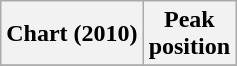<table class="wikitable plainrowheaders" style="text-align:center">
<tr>
<th scope="col">Chart (2010)</th>
<th scope="col">Peak<br>position</th>
</tr>
<tr>
</tr>
</table>
